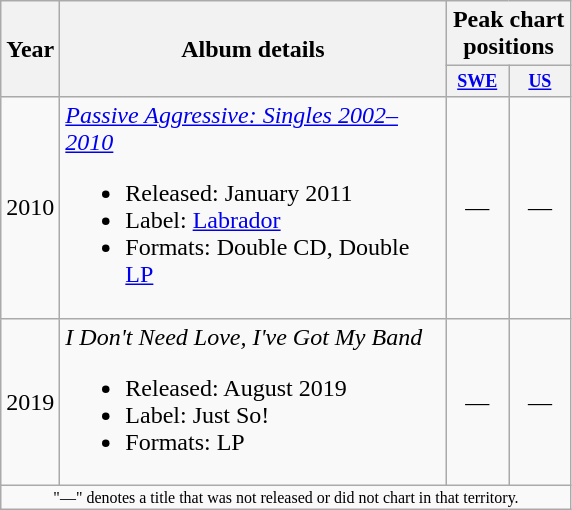<table class="wikitable">
<tr>
<th rowspan="2">Year</th>
<th rowspan="2" style="width:250px;">Album details</th>
<th colspan="2" style="width:50px;">Peak chart positions</th>
</tr>
<tr>
<th style="width:3em;font-size:75%"><a href='#'>SWE</a><br></th>
<th style="width:3em;font-size:75%;"><a href='#'>US</a><br></th>
</tr>
<tr>
<td>2010</td>
<td><em><a href='#'>Passive Aggressive: Singles 2002–2010</a></em><br><ul><li>Released: January 2011</li><li>Label: <a href='#'>Labrador</a></li><li>Formats: Double CD, Double <a href='#'>LP</a></li></ul></td>
<td style="text-align:center;">—</td>
<td style="text-align:center;">—</td>
</tr>
<tr>
<td>2019</td>
<td><em>I Don't Need Love, I've Got My Band</em><br><ul><li>Released: August 2019</li><li>Label: Just So!</li><li>Formats: LP</li></ul></td>
<td style="text-align:center;">—</td>
<td style="text-align:center;">—</td>
</tr>
<tr>
<td colspan="12" style="text-align:center; font-size:8pt;">"—" denotes a title that was not released or did not chart in that territory.</td>
</tr>
</table>
